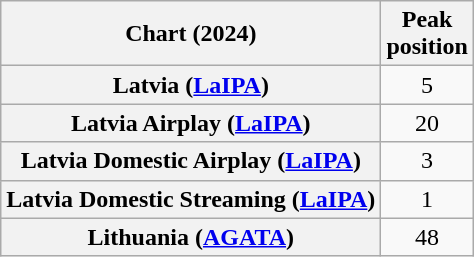<table class="wikitable sortable plainrowheaders" style="text-align:center">
<tr>
<th scope="col">Chart (2024)</th>
<th scope="col">Peak<br>position</th>
</tr>
<tr>
<th scope="row">Latvia (<a href='#'>LaIPA</a>)</th>
<td>5</td>
</tr>
<tr>
<th scope="row">Latvia Airplay (<a href='#'>LaIPA</a>)</th>
<td>20</td>
</tr>
<tr>
<th scope="row">Latvia Domestic Airplay (<a href='#'>LaIPA</a>)</th>
<td>3</td>
</tr>
<tr>
<th scope="row">Latvia Domestic Streaming (<a href='#'>LaIPA</a>)</th>
<td>1</td>
</tr>
<tr>
<th scope="row">Lithuania (<a href='#'>AGATA</a>)</th>
<td>48</td>
</tr>
</table>
